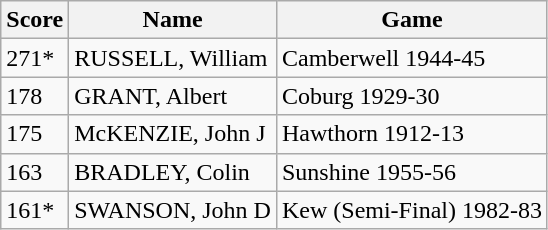<table class="wikitable">
<tr>
<th>Score</th>
<th>Name</th>
<th>Game</th>
</tr>
<tr>
<td>271*</td>
<td>RUSSELL, William</td>
<td>Camberwell 1944-45</td>
</tr>
<tr>
<td>178</td>
<td>GRANT, Albert</td>
<td>Coburg 1929-30</td>
</tr>
<tr>
<td>175</td>
<td>McKENZIE, John J</td>
<td>Hawthorn 1912-13</td>
</tr>
<tr>
<td>163</td>
<td>BRADLEY, Colin</td>
<td>Sunshine 1955-56</td>
</tr>
<tr>
<td>161*</td>
<td>SWANSON, John D</td>
<td>Kew (Semi-Final) 1982-83</td>
</tr>
</table>
